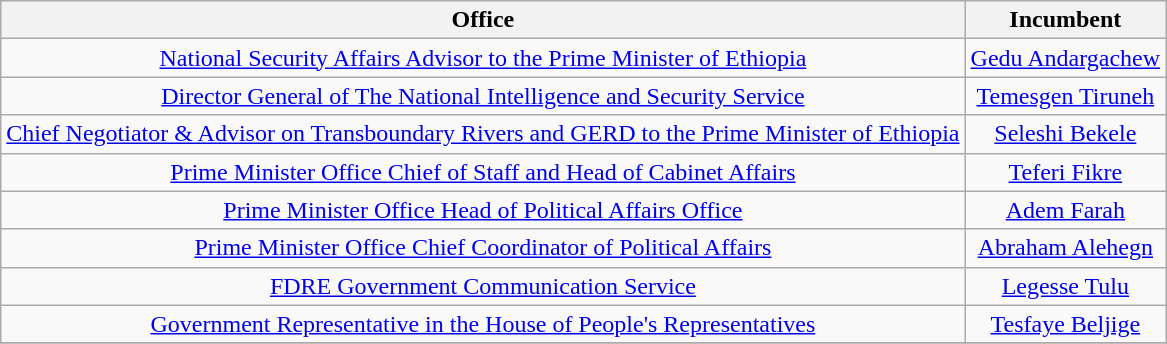<table class="wikitable sortable mw-collapsible" style="text-align:center">
<tr>
<th scope="col">Office<br></th>
<th scope="col">Incumbent</th>
</tr>
<tr>
<td><a href='#'>National Security Affairs Advisor to the Prime Minister of Ethiopia</a></td>
<td><a href='#'>Gedu Andargachew</a></td>
</tr>
<tr>
<td><a href='#'>Director General of The National Intelligence and Security Service</a></td>
<td><a href='#'>Temesgen Tiruneh</a></td>
</tr>
<tr>
<td><a href='#'>Chief Negotiator & Advisor on Transboundary Rivers and GERD to the Prime Minister of Ethiopia</a></td>
<td><a href='#'>Seleshi Bekele</a></td>
</tr>
<tr>
<td><a href='#'> Prime Minister Office Chief of Staff and Head of Cabinet Affairs</a></td>
<td><a href='#'>Teferi Fikre</a></td>
</tr>
<tr>
<td><a href='#'> Prime Minister Office Head of Political Affairs Office</a></td>
<td><a href='#'>Adem Farah</a></td>
</tr>
<tr>
<td><a href='#'> Prime Minister Office Chief Coordinator of Political Affairs</a></td>
<td><a href='#'>Abraham Alehegn</a></td>
</tr>
<tr>
<td><a href='#'>FDRE Government Communication Service</a></td>
<td><a href='#'>Legesse Tulu</a></td>
</tr>
<tr>
<td><a href='#'>Government Representative in the House of People's Representatives</a></td>
<td><a href='#'>Tesfaye Beljige</a></td>
</tr>
<tr>
</tr>
</table>
